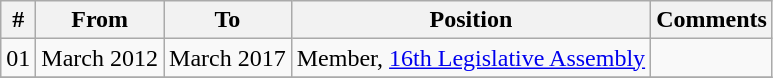<table class="wikitable sortable">
<tr>
<th>#</th>
<th>From</th>
<th>To</th>
<th>Position</th>
<th>Comments</th>
</tr>
<tr>
<td>01</td>
<td>March 2012</td>
<td>March 2017</td>
<td>Member, <a href='#'>16th Legislative Assembly</a></td>
<td></td>
</tr>
<tr>
</tr>
</table>
